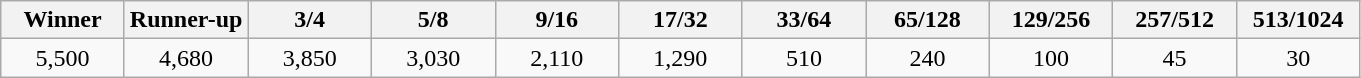<table class="wikitable">
<tr>
<th width=75>Winner</th>
<th width=75>Runner-up</th>
<th width=75>3/4</th>
<th width=75>5/8</th>
<th width=75>9/16</th>
<th width=75>17/32</th>
<th width=75>33/64</th>
<th width=75>65/128</th>
<th width=75>129/256</th>
<th width=75>257/512</th>
<th width=75>513/1024</th>
</tr>
<tr>
<td align=center>5,500</td>
<td align=center>4,680</td>
<td align=center>3,850</td>
<td align=center>3,030</td>
<td align=center>2,110</td>
<td align=center>1,290</td>
<td align=center>510</td>
<td align=center>240</td>
<td align=center>100</td>
<td align=center>45</td>
<td align=center>30</td>
</tr>
</table>
